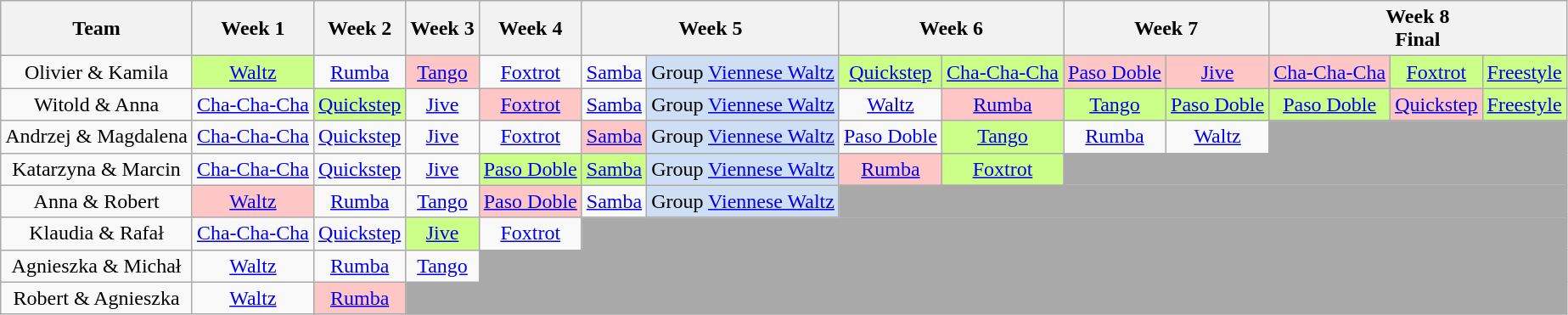<table class="wikitable" style="text-align:center">
<tr>
<th>Team</th>
<th>Week 1</th>
<th>Week 2</th>
<th>Week 3</th>
<th>Week 4</th>
<th colspan=2>Week 5</th>
<th colspan=2>Week 6</th>
<th colspan=2>Week 7</th>
<th colspan=3>Week 8<br>Final</th>
</tr>
<tr>
<td>Olivier & Kamila</td>
<td style="background:#ccff88;"><a href='#'>Waltz</a></td>
<td><a href='#'>Rumba</a></td>
<td style="background:#ffc6c6;"><a href='#'>Tango</a></td>
<td><a href='#'>Foxtrot</a></td>
<td><a href='#'>Samba</a></td>
<td style="background:#CEDEF4;">Group <a href='#'>Viennese Waltz</a></td>
<td style="background:#ccff88;"><a href='#'>Quickstep</a></td>
<td style="background:#ccff88;"><a href='#'>Cha-Cha-Cha</a></td>
<td style="background:#ffc6c6;"><a href='#'>Paso Doble</a></td>
<td style="background:#ffc6c6;"><a href='#'>Jive</a></td>
<td style="background:#ffc6c6;"><a href='#'>Cha-Cha-Cha</a></td>
<td style="background:#ccff88;"><a href='#'>Foxtrot</a></td>
<td style="background:#ccff88;"><a href='#'>Freestyle</a></td>
</tr>
<tr>
<td>Witold & Anna</td>
<td><a href='#'>Cha-Cha-Cha</a></td>
<td style="background:#ccff88;"><a href='#'>Quickstep</a></td>
<td><a href='#'>Jive</a></td>
<td style="background:#ffc6c6;"><a href='#'>Foxtrot</a></td>
<td><a href='#'>Samba</a></td>
<td style="background:#CEDEF4;">Group <a href='#'>Viennese Waltz</a></td>
<td><a href='#'>Waltz</a></td>
<td style="background:#ffc6c6;"><a href='#'>Rumba</a></td>
<td style="background:#ccff88;"><a href='#'>Tango</a></td>
<td style="background:#ccff88;"><a href='#'>Paso Doble</a></td>
<td style="background:#ccff88;"><a href='#'>Paso Doble</a></td>
<td style="background:#ffc6c6;"><a href='#'>Quickstep</a></td>
<td style="background:#ccff88;"><a href='#'>Freestyle</a></td>
</tr>
<tr>
<td>Andrzej & Magdalena</td>
<td><a href='#'>Cha-Cha-Cha</a></td>
<td><a href='#'>Quickstep</a></td>
<td><a href='#'>Jive</a></td>
<td><a href='#'>Foxtrot</a></td>
<td style="background:#ffc6c6;"><a href='#'>Samba</a></td>
<td style="background:#CEDEF4;">Group <a href='#'>Viennese Waltz</a></td>
<td><a href='#'>Paso Doble</a></td>
<td style="background:#ccff88;"><a href='#'>Tango</a></td>
<td><a href='#'>Rumba</a></td>
<td><a href='#'>Waltz</a></td>
<td style="background:darkgrey" colspan=4></td>
</tr>
<tr>
<td>Katarzyna & Marcin</td>
<td><a href='#'>Cha-Cha-Cha</a></td>
<td><a href='#'>Quickstep</a></td>
<td><a href='#'>Jive</a></td>
<td style="background:#ccff88;"><a href='#'>Paso Doble</a></td>
<td style="background:#ccff88;"><a href='#'>Samba</a></td>
<td style="background:#CEDEF4;">Group <a href='#'>Viennese Waltz</a></td>
<td style="background:#ffc6c6;"><a href='#'>Rumba</a></td>
<td style="background:#ccff88;"><a href='#'>Foxtrot</a></td>
<td style="background:darkgrey" colspan="6"></td>
</tr>
<tr>
<td>Anna & Robert</td>
<td style="background:#ffc6c6;"><a href='#'>Waltz</a></td>
<td><a href='#'>Rumba</a></td>
<td><a href='#'>Tango</a></td>
<td style="background:#ffc6c6;"><a href='#'>Paso Doble</a></td>
<td><a href='#'>Samba</a></td>
<td style="background:#CEDEF4;">Group <a href='#'>Viennese Waltz</a></td>
<td style="background:darkgrey" colspan="8"></td>
</tr>
<tr>
<td>Klaudia & Rafał</td>
<td><a href='#'>Cha-Cha-Cha</a></td>
<td><a href='#'>Quickstep</a></td>
<td style="background:#ccff88;"><a href='#'>Jive</a></td>
<td><a href='#'>Foxtrot</a></td>
<td style="background:darkgrey" colspan="10"></td>
</tr>
<tr>
<td>Agnieszka & Michał</td>
<td><a href='#'>Waltz</a></td>
<td><a href='#'>Rumba</a></td>
<td><a href='#'>Tango</a></td>
<td style="background:darkgrey" colspan="11"></td>
</tr>
<tr>
<td>Robert & Agnieszka</td>
<td><a href='#'>Waltz</a></td>
<td style="background:#ffc6c6;"><a href='#'>Rumba</a></td>
<td style="background:darkgrey" colspan="12"></td>
</tr>
</table>
